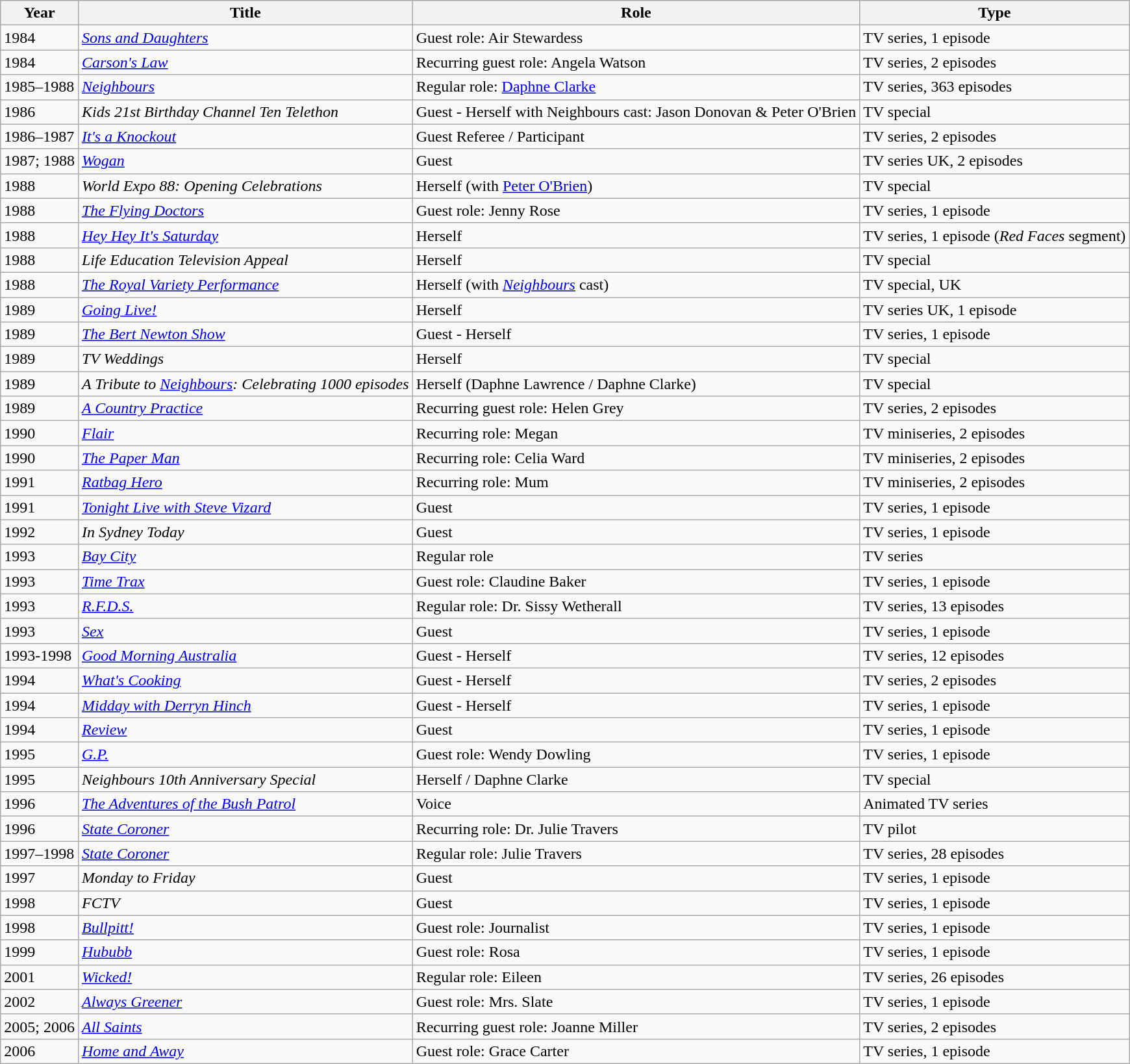<table class="wikitable sortable">
<tr>
<th>Year</th>
<th>Title</th>
<th>Role</th>
<th class="unsortable">Type</th>
</tr>
<tr>
<td>1984</td>
<td><em><a href='#'>Sons and Daughters</a></em></td>
<td>Guest role: Air Stewardess</td>
<td>TV series, 1 episode</td>
</tr>
<tr>
<td>1984</td>
<td><em><a href='#'>Carson's Law</a></em></td>
<td>Recurring guest role: Angela Watson</td>
<td>TV series, 2 episodes</td>
</tr>
<tr>
<td>1985–1988</td>
<td><em><a href='#'>Neighbours</a></em></td>
<td>Regular role: <a href='#'>Daphne Clarke</a></td>
<td>TV series, 363 episodes</td>
</tr>
<tr>
<td>1986</td>
<td><em>Kids 21st Birthday Channel Ten Telethon</em></td>
<td>Guest - Herself with Neighbours cast: Jason Donovan & Peter O'Brien</td>
<td>TV special</td>
</tr>
<tr>
<td>1986–1987</td>
<td><em><a href='#'>It's a Knockout</a></em></td>
<td>Guest Referee / Participant</td>
<td>TV series, 2 episodes</td>
</tr>
<tr>
<td>1987; 1988</td>
<td><em><a href='#'>Wogan</a></em></td>
<td>Guest</td>
<td>TV series UK, 2 episodes</td>
</tr>
<tr>
<td>1988</td>
<td><em>World Expo 88: Opening Celebrations</em></td>
<td>Herself  (with <a href='#'>Peter O'Brien</a>)</td>
<td>TV special</td>
</tr>
<tr>
<td>1988</td>
<td><em><a href='#'>The Flying Doctors</a></em></td>
<td>Guest role: Jenny Rose</td>
<td>TV series, 1 episode</td>
</tr>
<tr>
<td>1988</td>
<td><em><a href='#'>Hey Hey It's Saturday</a></em></td>
<td>Herself</td>
<td>TV series, 1 episode (<em>Red Faces</em> segment)</td>
</tr>
<tr>
<td>1988</td>
<td><em>Life Education Television Appeal</em></td>
<td>Herself</td>
<td>TV special</td>
</tr>
<tr>
<td>1988</td>
<td><em><a href='#'>The Royal Variety Performance</a></em></td>
<td>Herself (with <em><a href='#'>Neighbours</a></em> cast)</td>
<td>TV special, UK</td>
</tr>
<tr>
<td>1989</td>
<td><em><a href='#'>Going Live!</a></em></td>
<td>Herself</td>
<td>TV series UK, 1 episode</td>
</tr>
<tr>
<td>1989</td>
<td><em><a href='#'>The Bert Newton Show</a></em></td>
<td>Guest - Herself</td>
<td>TV series, 1 episode</td>
</tr>
<tr>
<td>1989</td>
<td><em>TV Weddings</em></td>
<td>Herself</td>
<td>TV special</td>
</tr>
<tr>
<td>1989</td>
<td><em>A Tribute to <a href='#'>Neighbours</a>: Celebrating 1000 episodes</em></td>
<td>Herself (Daphne Lawrence / Daphne Clarke)</td>
<td>TV special</td>
</tr>
<tr>
<td>1989</td>
<td><em><a href='#'>A Country Practice</a></em></td>
<td>Recurring guest role: Helen Grey</td>
<td>TV series, 2 episodes</td>
</tr>
<tr>
<td>1990</td>
<td><em><a href='#'>Flair</a></em></td>
<td>Recurring role: Megan</td>
<td>TV miniseries, 2 episodes</td>
</tr>
<tr>
<td>1990</td>
<td><em><a href='#'>The Paper Man</a></em></td>
<td>Recurring role: Celia Ward</td>
<td>TV miniseries, 2 episodes</td>
</tr>
<tr>
<td>1991</td>
<td><em><a href='#'>Ratbag Hero</a></em></td>
<td>Recurring role: Mum</td>
<td>TV miniseries, 2 episodes</td>
</tr>
<tr>
<td>1991</td>
<td><em><a href='#'>Tonight Live with Steve Vizard</a></em></td>
<td>Guest</td>
<td>TV series, 1 episode</td>
</tr>
<tr>
<td>1992</td>
<td><em>In Sydney Today</em></td>
<td>Guest</td>
<td>TV series, 1 episode</td>
</tr>
<tr>
<td>1993</td>
<td><em><a href='#'>Bay City</a></em></td>
<td>Regular role</td>
<td>TV series</td>
</tr>
<tr>
<td>1993</td>
<td><em><a href='#'>Time Trax</a></em></td>
<td>Guest role: Claudine Baker</td>
<td>TV series, 1 episode</td>
</tr>
<tr>
<td>1993</td>
<td><em><a href='#'>R.F.D.S.</a></em></td>
<td>Regular role: Dr. Sissy Wetherall</td>
<td>TV series, 13 episodes</td>
</tr>
<tr>
<td>1993</td>
<td><em><a href='#'>Sex</a></em></td>
<td>Guest</td>
<td>TV series, 1 episode</td>
</tr>
<tr>
<td>1993-1998</td>
<td><em><a href='#'>Good Morning Australia</a></em></td>
<td>Guest - Herself</td>
<td>TV series, 12 episodes</td>
</tr>
<tr>
<td>1994</td>
<td><em><a href='#'>What's Cooking</a></em></td>
<td>Guest - Herself</td>
<td>TV series, 2 episodes</td>
</tr>
<tr>
<td>1994</td>
<td><em><a href='#'>Midday with Derryn Hinch</a></em></td>
<td>Guest - Herself</td>
<td>TV series, 1 episode</td>
</tr>
<tr>
<td>1994</td>
<td><em><a href='#'>Review</a></em></td>
<td>Guest</td>
<td>TV series, 1 episode</td>
</tr>
<tr>
<td>1995</td>
<td><em><a href='#'>G.P.</a></em></td>
<td>Guest role: Wendy Dowling</td>
<td>TV series, 1 episode</td>
</tr>
<tr>
<td>1995</td>
<td><em>Neighbours 10th Anniversary Special</em></td>
<td>Herself / Daphne Clarke</td>
<td>TV special</td>
</tr>
<tr>
<td>1996</td>
<td><em><a href='#'>The Adventures of the Bush Patrol</a></em></td>
<td>Voice</td>
<td>Animated TV series</td>
</tr>
<tr>
<td>1996</td>
<td><em><a href='#'>State Coroner</a></em></td>
<td>Recurring role: Dr. Julie Travers</td>
<td>TV pilot</td>
</tr>
<tr>
<td>1997–1998</td>
<td><em><a href='#'>State Coroner</a></em></td>
<td>Regular role: Julie Travers</td>
<td>TV series, 28 episodes</td>
</tr>
<tr>
<td>1997</td>
<td><em>Monday to Friday</em></td>
<td>Guest</td>
<td>TV series, 1 episode</td>
</tr>
<tr>
<td>1998</td>
<td><em>FCTV</em></td>
<td>Guest</td>
<td>TV series, 1 episode</td>
</tr>
<tr>
<td>1998</td>
<td><em><a href='#'>Bullpitt!</a></em></td>
<td>Guest role: Journalist</td>
<td>TV series, 1 episode</td>
</tr>
<tr>
<td>1999</td>
<td><em><a href='#'>Hububb</a></em></td>
<td>Guest role: Rosa</td>
<td>TV series, 1 episode</td>
</tr>
<tr>
<td>2001</td>
<td><em><a href='#'>Wicked!</a></em></td>
<td>Regular role: Eileen</td>
<td>TV series, 26 episodes</td>
</tr>
<tr>
<td>2002</td>
<td><em><a href='#'>Always Greener</a></em></td>
<td>Guest role: Mrs. Slate</td>
<td>TV series, 1 episode</td>
</tr>
<tr>
<td>2005; 2006</td>
<td><em><a href='#'>All Saints</a></em></td>
<td>Recurring guest role: Joanne Miller</td>
<td>TV series, 2 episodes</td>
</tr>
<tr>
<td>2006</td>
<td><em><a href='#'>Home and Away</a></em></td>
<td>Guest role: Grace Carter</td>
<td>TV series, 1 episode</td>
</tr>
</table>
